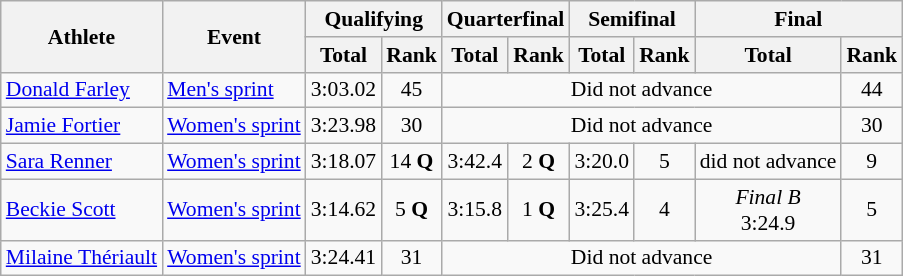<table class="wikitable" style="font-size:90%">
<tr>
<th rowspan="2">Athlete</th>
<th rowspan="2">Event</th>
<th colspan="2">Qualifying</th>
<th colspan="2">Quarterfinal</th>
<th colspan="2">Semifinal</th>
<th colspan="2">Final</th>
</tr>
<tr>
<th>Total</th>
<th>Rank</th>
<th>Total</th>
<th>Rank</th>
<th>Total</th>
<th>Rank</th>
<th>Total</th>
<th>Rank</th>
</tr>
<tr>
<td><a href='#'>Donald Farley</a></td>
<td><a href='#'>Men's sprint</a></td>
<td align="center">3:03.02</td>
<td align="center">45</td>
<td colspan=5 align="center">Did not advance</td>
<td align="center">44</td>
</tr>
<tr>
<td><a href='#'>Jamie Fortier</a></td>
<td><a href='#'>Women's sprint</a></td>
<td align="center">3:23.98</td>
<td align="center">30</td>
<td colspan=5 align="center">Did not advance</td>
<td align="center">30</td>
</tr>
<tr>
<td><a href='#'>Sara Renner</a></td>
<td><a href='#'>Women's sprint</a></td>
<td align="center">3:18.07</td>
<td align="center">14 <strong>Q</strong></td>
<td align="center">3:42.4</td>
<td align="center">2 <strong>Q</strong></td>
<td align="center">3:20.0</td>
<td align="center">5</td>
<td align="center">did not advance</td>
<td align="center">9</td>
</tr>
<tr>
<td><a href='#'>Beckie Scott</a></td>
<td><a href='#'>Women's sprint</a></td>
<td align="center">3:14.62</td>
<td align="center">5 <strong>Q</strong></td>
<td align="center">3:15.8</td>
<td align="center">1 <strong>Q</strong></td>
<td align="center">3:25.4</td>
<td align="center">4</td>
<td align="center"><em>Final B</em> <br>3:24.9</td>
<td align="center">5</td>
</tr>
<tr>
<td><a href='#'>Milaine Thériault</a></td>
<td><a href='#'>Women's sprint</a></td>
<td align="center">3:24.41</td>
<td align="center">31</td>
<td colspan=5 align="center">Did not advance</td>
<td align="center">31</td>
</tr>
</table>
